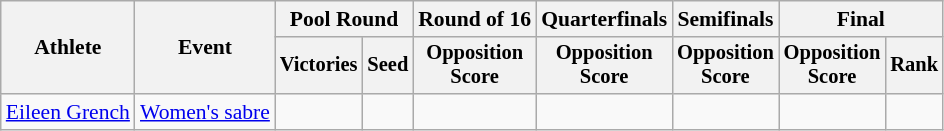<table class=wikitable style="font-size:90%">
<tr>
<th rowspan="2">Athlete</th>
<th rowspan="2">Event</th>
<th colspan=2>Pool Round</th>
<th>Round of 16</th>
<th>Quarterfinals</th>
<th>Semifinals</th>
<th colspan=2>Final</th>
</tr>
<tr style="font-size:95%">
<th>Victories</th>
<th>Seed</th>
<th>Opposition<br>Score</th>
<th>Opposition<br>Score</th>
<th>Opposition<br>Score</th>
<th>Opposition<br>Score</th>
<th>Rank</th>
</tr>
<tr align=center>
<td align=left><a href='#'>Eileen Grench</a></td>
<td align=left><a href='#'>Women's sabre</a></td>
<td></td>
<td></td>
<td></td>
<td></td>
<td></td>
<td></td>
<td></td>
</tr>
</table>
